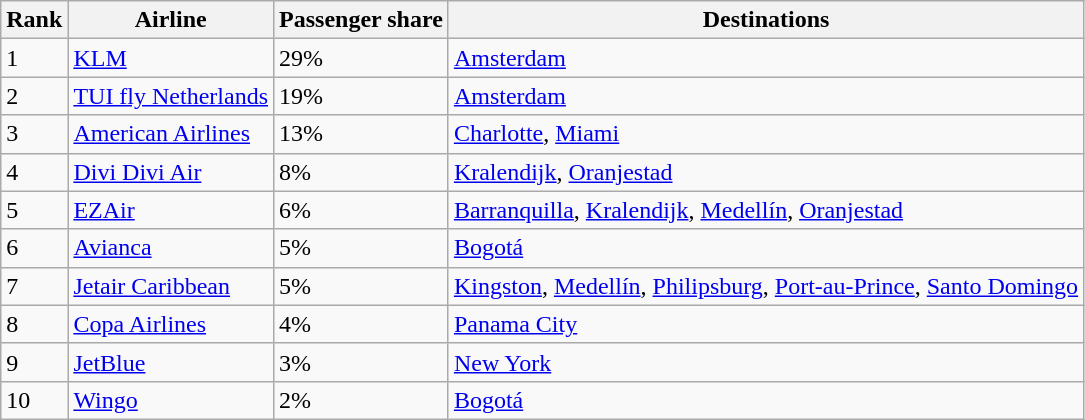<table class="sortable wikitable" style="font-size: 100%" width= align=>
<tr>
<th>Rank</th>
<th>Airline</th>
<th>Passenger share</th>
<th>Destinations</th>
</tr>
<tr>
<td>1</td>
<td> <a href='#'>KLM</a></td>
<td>29%</td>
<td><a href='#'>Amsterdam</a></td>
</tr>
<tr>
<td>2</td>
<td> <a href='#'>TUI fly Netherlands</a></td>
<td>19%</td>
<td><a href='#'>Amsterdam</a></td>
</tr>
<tr>
<td>3</td>
<td> <a href='#'>American Airlines</a></td>
<td>13%</td>
<td><a href='#'>Charlotte</a>, <a href='#'>Miami</a></td>
</tr>
<tr>
<td>4</td>
<td> <a href='#'>Divi Divi Air</a></td>
<td>8%</td>
<td><a href='#'>Kralendijk</a>, <a href='#'>Oranjestad</a></td>
</tr>
<tr>
<td>5</td>
<td> <a href='#'>EZAir</a></td>
<td>6%</td>
<td><a href='#'>Barranquilla</a>, <a href='#'>Kralendijk</a>, <a href='#'>Medellín</a>, <a href='#'>Oranjestad</a></td>
</tr>
<tr>
<td>6</td>
<td> <a href='#'>Avianca</a></td>
<td>5%</td>
<td><a href='#'>Bogotá</a></td>
</tr>
<tr>
<td>7</td>
<td> <a href='#'>Jetair Caribbean</a></td>
<td>5%</td>
<td><a href='#'>Kingston</a>, <a href='#'>Medellín</a>, <a href='#'>Philipsburg</a>, <a href='#'>Port-au-Prince</a>, <a href='#'>Santo Domingo</a></td>
</tr>
<tr>
<td>8</td>
<td> <a href='#'>Copa Airlines</a></td>
<td>4%</td>
<td><a href='#'>Panama City</a></td>
</tr>
<tr>
<td>9</td>
<td> <a href='#'>JetBlue</a></td>
<td>3%</td>
<td><a href='#'>New York</a></td>
</tr>
<tr>
<td>10</td>
<td> <a href='#'>Wingo</a></td>
<td>2%</td>
<td><a href='#'>Bogotá</a></td>
</tr>
</table>
